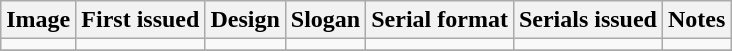<table class="wikitable">
<tr>
<th>Image</th>
<th>First issued</th>
<th>Design</th>
<th>Slogan</th>
<th>Serial format</th>
<th>Serials issued</th>
<th>Notes</th>
</tr>
<tr>
<td></td>
<td></td>
<td></td>
<td></td>
<td></td>
<td></td>
<td></td>
</tr>
<tr>
</tr>
</table>
